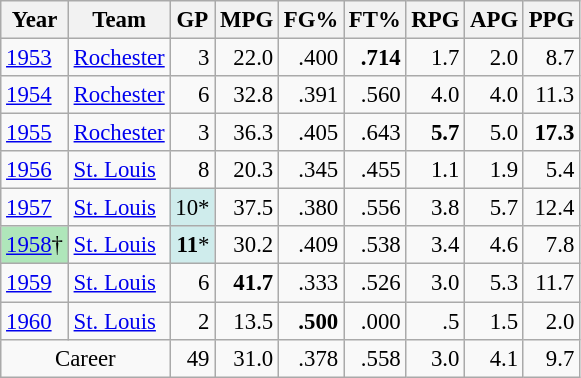<table class="wikitable sortable" style="font-size:95%; text-align:right;">
<tr>
<th>Year</th>
<th>Team</th>
<th>GP</th>
<th>MPG</th>
<th>FG%</th>
<th>FT%</th>
<th>RPG</th>
<th>APG</th>
<th>PPG</th>
</tr>
<tr>
<td style="text-align:left;"><a href='#'>1953</a></td>
<td style="text-align:left;"><a href='#'>Rochester</a></td>
<td>3</td>
<td>22.0</td>
<td>.400</td>
<td><strong>.714</strong></td>
<td>1.7</td>
<td>2.0</td>
<td>8.7</td>
</tr>
<tr>
<td style="text-align:left;"><a href='#'>1954</a></td>
<td style="text-align:left;"><a href='#'>Rochester</a></td>
<td>6</td>
<td>32.8</td>
<td>.391</td>
<td>.560</td>
<td>4.0</td>
<td>4.0</td>
<td>11.3</td>
</tr>
<tr>
<td style="text-align:left;"><a href='#'>1955</a></td>
<td style="text-align:left;"><a href='#'>Rochester</a></td>
<td>3</td>
<td>36.3</td>
<td>.405</td>
<td>.643</td>
<td><strong>5.7</strong></td>
<td>5.0</td>
<td><strong>17.3</strong></td>
</tr>
<tr>
<td style="text-align:left;"><a href='#'>1956</a></td>
<td style="text-align:left;"><a href='#'>St. Louis</a></td>
<td>8</td>
<td>20.3</td>
<td>.345</td>
<td>.455</td>
<td>1.1</td>
<td>1.9</td>
<td>5.4</td>
</tr>
<tr>
<td style="text-align:left;"><a href='#'>1957</a></td>
<td style="text-align:left;"><a href='#'>St. Louis</a></td>
<td style="background:#CFECEC;">10*</td>
<td>37.5</td>
<td>.380</td>
<td>.556</td>
<td>3.8</td>
<td>5.7</td>
<td>12.4</td>
</tr>
<tr>
<td style="text-align:left;background:#afe6ba;"><a href='#'>1958</a>†</td>
<td style="text-align:left;"><a href='#'>St. Louis</a></td>
<td style="background:#CFECEC;"><strong>11</strong>*</td>
<td>30.2</td>
<td>.409</td>
<td>.538</td>
<td>3.4</td>
<td>4.6</td>
<td>7.8</td>
</tr>
<tr>
<td style="text-align:left;"><a href='#'>1959</a></td>
<td style="text-align:left;"><a href='#'>St. Louis</a></td>
<td>6</td>
<td><strong>41.7</strong></td>
<td>.333</td>
<td>.526</td>
<td>3.0</td>
<td>5.3</td>
<td>11.7</td>
</tr>
<tr>
<td style="text-align:left;"><a href='#'>1960</a></td>
<td style="text-align:left;"><a href='#'>St. Louis</a></td>
<td>2</td>
<td>13.5</td>
<td><strong>.500</strong></td>
<td>.000</td>
<td>.5</td>
<td>1.5</td>
<td>2.0</td>
</tr>
<tr class="sortbottom">
<td style="text-align:center;" colspan="2">Career</td>
<td>49</td>
<td>31.0</td>
<td>.378</td>
<td>.558</td>
<td>3.0</td>
<td>4.1</td>
<td>9.7</td>
</tr>
</table>
